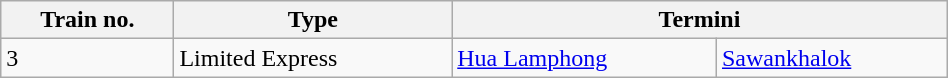<table width=50% class="wikitable">
<tr>
<th>Train no.</th>
<th>Type</th>
<th colspan="2">Termini</th>
</tr>
<tr>
<td>3</td>
<td>Limited Express</td>
<td><a href='#'>Hua Lamphong</a></td>
<td><a href='#'>Sawankhalok</a></td>
</tr>
</table>
